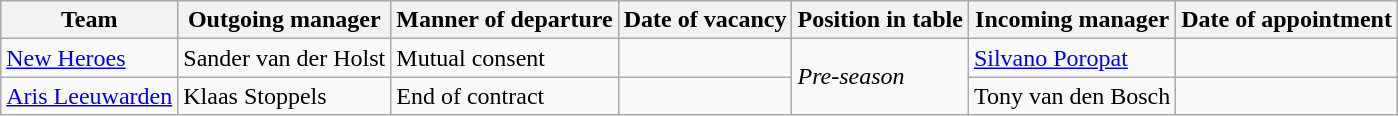<table class="wikitable">
<tr>
<th>Team</th>
<th>Outgoing manager</th>
<th>Manner of departure</th>
<th>Date of vacancy</th>
<th>Position in table</th>
<th>Incoming manager</th>
<th>Date of appointment</th>
</tr>
<tr>
<td><a href='#'>New Heroes</a></td>
<td> Sander van der Holst</td>
<td>Mutual consent</td>
<td></td>
<td rowspan=3><em>Pre-season</em></td>
<td> <a href='#'>Silvano Poropat</a></td>
<td></td>
</tr>
<tr>
<td><a href='#'>Aris Leeuwarden</a></td>
<td> Klaas Stoppels</td>
<td>End of contract</td>
<td></td>
<td> Tony van den Bosch</td>
<td></td>
</tr>
</table>
